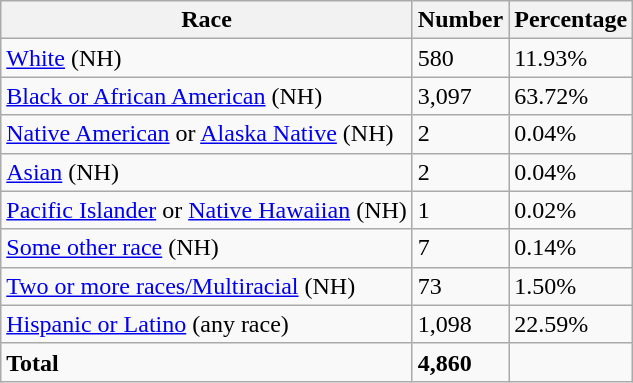<table class="wikitable">
<tr>
<th>Race</th>
<th>Number</th>
<th>Percentage</th>
</tr>
<tr>
<td><a href='#'>White</a> (NH)</td>
<td>580</td>
<td>11.93%</td>
</tr>
<tr>
<td><a href='#'>Black or African American</a> (NH)</td>
<td>3,097</td>
<td>63.72%</td>
</tr>
<tr>
<td><a href='#'>Native American</a> or <a href='#'>Alaska Native</a> (NH)</td>
<td>2</td>
<td>0.04%</td>
</tr>
<tr>
<td><a href='#'>Asian</a> (NH)</td>
<td>2</td>
<td>0.04%</td>
</tr>
<tr>
<td><a href='#'>Pacific Islander</a> or <a href='#'>Native Hawaiian</a> (NH)</td>
<td>1</td>
<td>0.02%</td>
</tr>
<tr>
<td><a href='#'>Some other race</a> (NH)</td>
<td>7</td>
<td>0.14%</td>
</tr>
<tr>
<td><a href='#'>Two or more races/Multiracial</a> (NH)</td>
<td>73</td>
<td>1.50%</td>
</tr>
<tr>
<td><a href='#'>Hispanic or Latino</a> (any race)</td>
<td>1,098</td>
<td>22.59%</td>
</tr>
<tr>
<td><strong>Total</strong></td>
<td><strong>4,860</strong></td>
<td></td>
</tr>
</table>
